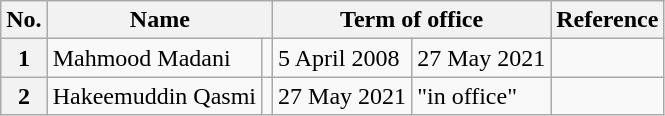<table class="wikitable">
<tr>
<th>No.</th>
<th colspan=2>Name</th>
<th colspan=2>Term of office</th>
<th>Reference</th>
</tr>
<tr>
<th>1</th>
<td>Mahmood Madani</td>
<td></td>
<td>5 April 2008</td>
<td>27 May 2021</td>
<td></td>
</tr>
<tr>
<th>2</th>
<td>Hakeemuddin Qasmi</td>
<td></td>
<td>27 May 2021</td>
<td>"in office"</td>
<td></td>
</tr>
</table>
